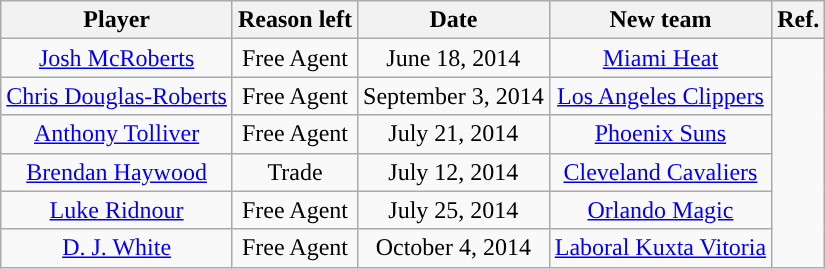<table class="wikitable sortable sortable" style="text-align: center">
<tr>
<th>Player</th>
<th>Reason left</th>
<th>Date</th>
<th>New team</th>
<th>Ref.</th>
</tr>
<tr style="text-align: center">
<td><a href='#'>Josh McRoberts</a></td>
<td>Free Agent</td>
<td>June 18, 2014</td>
<td><a href='#'>Miami Heat</a></td>
</tr>
<tr style="text-align: center">
<td><a href='#'>Chris Douglas-Roberts</a></td>
<td>Free Agent</td>
<td>September 3, 2014</td>
<td><a href='#'>Los Angeles Clippers</a></td>
</tr>
<tr style="text-align: center">
<td><a href='#'>Anthony Tolliver</a></td>
<td>Free Agent</td>
<td>July 21, 2014</td>
<td><a href='#'>Phoenix Suns</a></td>
</tr>
<tr style="text-align: center">
<td><a href='#'>Brendan Haywood</a></td>
<td>Trade</td>
<td>July 12, 2014</td>
<td><a href='#'>Cleveland Cavaliers</a></td>
</tr>
<tr style="text-align: center">
<td><a href='#'>Luke Ridnour</a></td>
<td>Free Agent</td>
<td>July 25, 2014</td>
<td><a href='#'>Orlando Magic</a></td>
</tr>
<tr style="text-align: center">
<td><a href='#'>D. J. White</a></td>
<td>Free Agent</td>
<td>October 4, 2014</td>
<td> <a href='#'>Laboral Kuxta Vitoria</a></td>
</tr>
</table>
